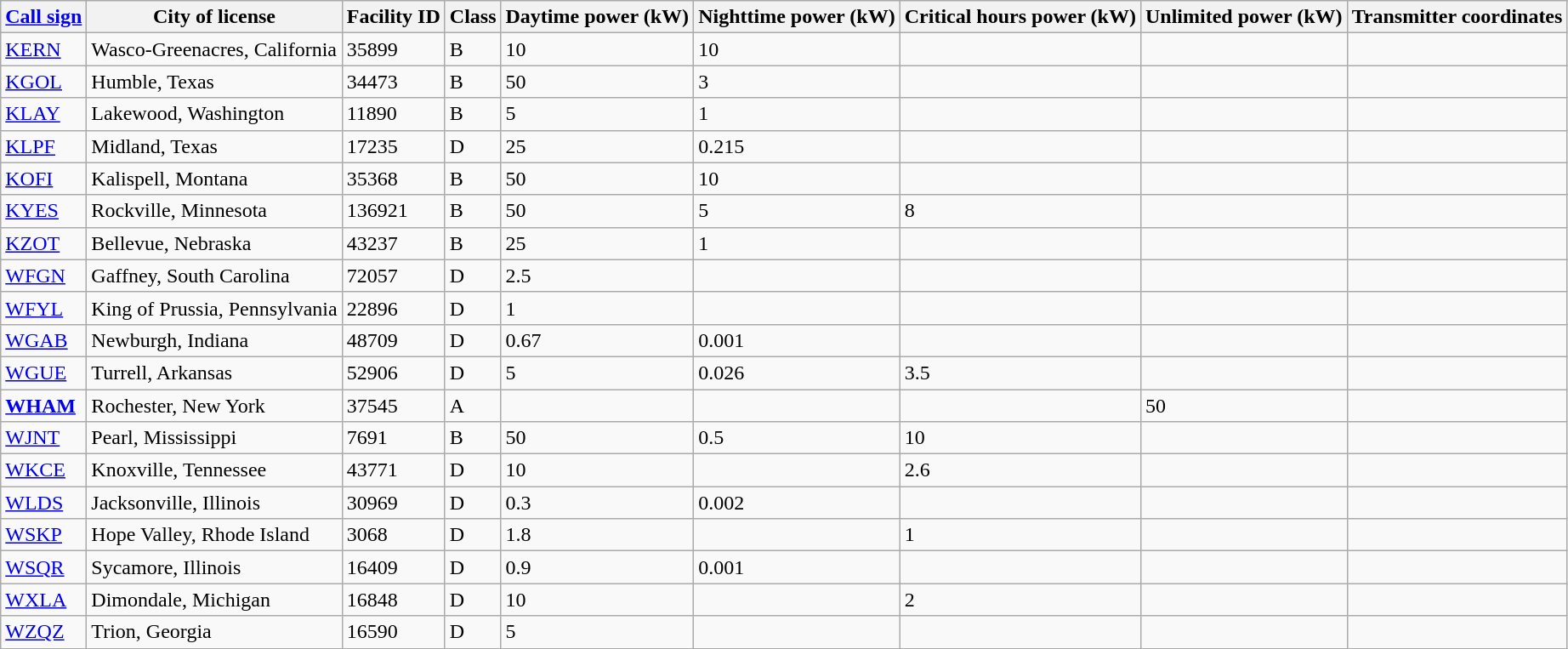<table class="wikitable sortable">
<tr>
<th><a href='#'>Call sign</a></th>
<th>City of license</th>
<th>Facility ID</th>
<th>Class</th>
<th>Daytime power (kW)</th>
<th>Nighttime power (kW)</th>
<th>Critical hours power (kW)</th>
<th>Unlimited power (kW)</th>
<th>Transmitter coordinates</th>
</tr>
<tr>
<td><a href='#'>KERN</a></td>
<td>Wasco-Greenacres, California</td>
<td>35899</td>
<td>B</td>
<td>10</td>
<td>10</td>
<td></td>
<td></td>
<td></td>
</tr>
<tr>
<td><a href='#'>KGOL</a></td>
<td>Humble, Texas</td>
<td>34473</td>
<td>B</td>
<td>50</td>
<td>3</td>
<td></td>
<td></td>
<td></td>
</tr>
<tr>
<td><a href='#'>KLAY</a></td>
<td>Lakewood, Washington</td>
<td>11890</td>
<td>B</td>
<td>5</td>
<td>1</td>
<td></td>
<td></td>
<td></td>
</tr>
<tr>
<td><a href='#'>KLPF</a></td>
<td>Midland, Texas</td>
<td>17235</td>
<td>D</td>
<td>25</td>
<td>0.215</td>
<td></td>
<td></td>
<td></td>
</tr>
<tr>
<td><a href='#'>KOFI</a></td>
<td>Kalispell, Montana</td>
<td>35368</td>
<td>B</td>
<td>50</td>
<td>10</td>
<td></td>
<td></td>
<td></td>
</tr>
<tr>
<td><a href='#'>KYES</a></td>
<td>Rockville, Minnesota</td>
<td>136921</td>
<td>B</td>
<td>50</td>
<td>5</td>
<td>8</td>
<td></td>
<td></td>
</tr>
<tr>
<td><a href='#'>KZOT</a></td>
<td>Bellevue, Nebraska</td>
<td>43237</td>
<td>B</td>
<td>25</td>
<td>1</td>
<td></td>
<td></td>
<td></td>
</tr>
<tr>
<td><a href='#'>WFGN</a></td>
<td>Gaffney, South Carolina</td>
<td>72057</td>
<td>D</td>
<td>2.5</td>
<td></td>
<td></td>
<td></td>
<td></td>
</tr>
<tr>
<td><a href='#'>WFYL</a></td>
<td>King of Prussia, Pennsylvania</td>
<td>22896</td>
<td>D</td>
<td>1</td>
<td></td>
<td></td>
<td></td>
<td></td>
</tr>
<tr>
<td><a href='#'>WGAB</a></td>
<td>Newburgh, Indiana</td>
<td>48709</td>
<td>D</td>
<td>0.67</td>
<td>0.001</td>
<td></td>
<td></td>
<td></td>
</tr>
<tr>
<td><a href='#'>WGUE</a></td>
<td>Turrell, Arkansas</td>
<td>52906</td>
<td>D</td>
<td>5</td>
<td>0.026</td>
<td>3.5</td>
<td></td>
<td></td>
</tr>
<tr>
<td><strong><a href='#'>WHAM</a></strong></td>
<td>Rochester, New York</td>
<td>37545</td>
<td>A</td>
<td></td>
<td></td>
<td></td>
<td>50</td>
<td></td>
</tr>
<tr>
<td><a href='#'>WJNT</a></td>
<td>Pearl, Mississippi</td>
<td>7691</td>
<td>B</td>
<td>50</td>
<td>0.5</td>
<td>10</td>
<td></td>
<td></td>
</tr>
<tr>
<td><a href='#'>WKCE</a></td>
<td>Knoxville, Tennessee</td>
<td>43771</td>
<td>D</td>
<td>10</td>
<td></td>
<td>2.6</td>
<td></td>
<td></td>
</tr>
<tr>
<td><a href='#'>WLDS</a></td>
<td>Jacksonville, Illinois</td>
<td>30969</td>
<td>D</td>
<td>0.3</td>
<td>0.002</td>
<td></td>
<td></td>
<td></td>
</tr>
<tr>
<td><a href='#'>WSKP</a></td>
<td>Hope Valley, Rhode Island</td>
<td>3068</td>
<td>D</td>
<td>1.8</td>
<td></td>
<td>1</td>
<td></td>
<td></td>
</tr>
<tr>
<td><a href='#'>WSQR</a></td>
<td>Sycamore, Illinois</td>
<td>16409</td>
<td>D</td>
<td>0.9</td>
<td>0.001</td>
<td></td>
<td></td>
<td></td>
</tr>
<tr>
<td><a href='#'>WXLA</a></td>
<td>Dimondale, Michigan</td>
<td>16848</td>
<td>D</td>
<td>10</td>
<td></td>
<td>2</td>
<td></td>
<td></td>
</tr>
<tr>
<td><a href='#'>WZQZ</a></td>
<td>Trion, Georgia</td>
<td>16590</td>
<td>D</td>
<td>5</td>
<td></td>
<td></td>
<td></td>
<td></td>
</tr>
</table>
